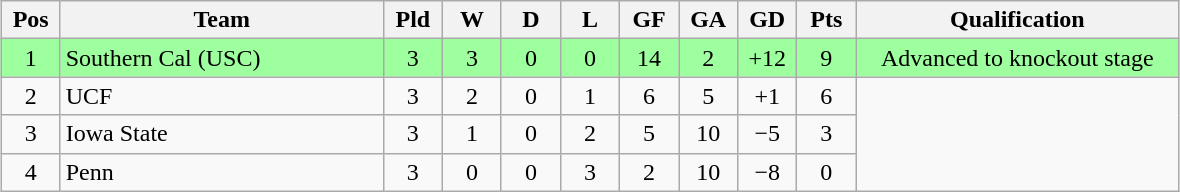<table class="wikitable" style="text-align:center; margin: 1em auto">
<tr>
<th style="width:2em">Pos</th>
<th style="width:13em">Team</th>
<th style="width:2em">Pld</th>
<th style="width:2em">W</th>
<th style="width:2em">D</th>
<th style="width:2em">L</th>
<th style="width:2em">GF</th>
<th style="width:2em">GA</th>
<th style="width:2em">GD</th>
<th style="width:2em">Pts</th>
<th style="width:13em">Qualification</th>
</tr>
<tr bgcolor="#9eff9e">
<td>1</td>
<td style="text-align:left">Southern Cal (USC)</td>
<td>3</td>
<td>3</td>
<td>0</td>
<td>0</td>
<td>14</td>
<td>2</td>
<td>+12</td>
<td>9</td>
<td>Advanced to knockout stage</td>
</tr>
<tr>
<td>2</td>
<td style="text-align:left">UCF</td>
<td>3</td>
<td>2</td>
<td>0</td>
<td>1</td>
<td>6</td>
<td>5</td>
<td>+1</td>
<td>6</td>
</tr>
<tr>
<td>3</td>
<td style="text-align:left">Iowa State</td>
<td>3</td>
<td>1</td>
<td>0</td>
<td>2</td>
<td>5</td>
<td>10</td>
<td>−5</td>
<td>3</td>
</tr>
<tr>
<td>4</td>
<td style="text-align:left">Penn</td>
<td>3</td>
<td>0</td>
<td>0</td>
<td>3</td>
<td>2</td>
<td>10</td>
<td>−8</td>
<td>0</td>
</tr>
</table>
